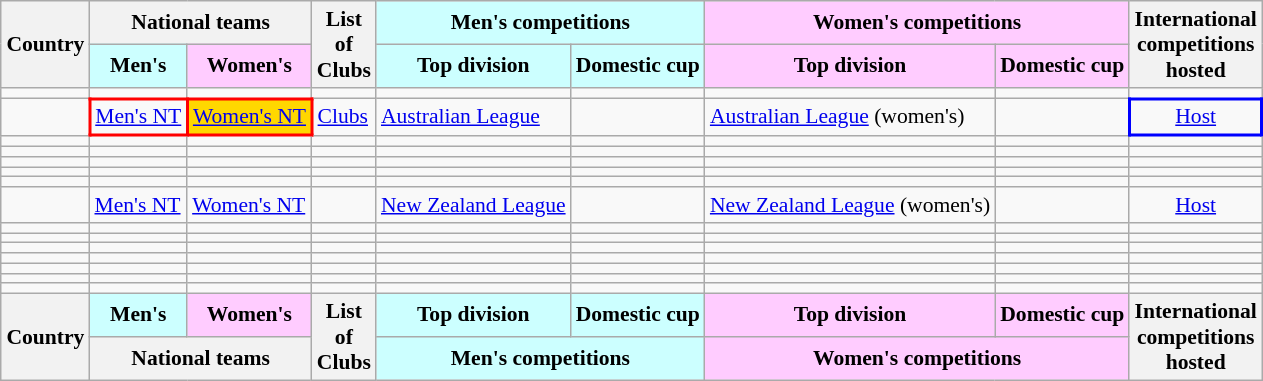<table class="wikitable" style="text-align: left; font-size: 90%; margin-left: 1em;">
<tr>
<th rowspan="2">Country</th>
<th colspan="2">National teams</th>
<th rowspan="2">List<br>of<br>Clubs</th>
<th colspan="2" style="background-color: #ccffff;">Men's competitions</th>
<th colspan="2" style="background-color: #ffccff;">Women's competitions</th>
<th rowspan="2">International<br>competitions<br>hosted</th>
</tr>
<tr>
<th style="background-color: #ccffff;">Men's</th>
<th style="background-color: #ffccff;">Women's</th>
<th style="background-color: #ccffff;">Top division</th>
<th style="background-color: #ccffff;">Domestic cup</th>
<th style="background-color: #ffccff;">Top division</th>
<th style="background-color: #ffccff;">Domestic cup</th>
</tr>
<tr>
<td></td>
<td></td>
<td></td>
<td></td>
<td></td>
<td></td>
<td></td>
<td></td>
<td></td>
</tr>
<tr>
<td></td>
<td style="border: 2px solid red;"><a href='#'>Men's NT</a></td>
<td style="border: 2px solid red; background-color: gold;"><a href='#'>Women's NT</a></td>
<td><a href='#'>Clubs</a></td>
<td><a href='#'>Australian League</a></td>
<td></td>
<td><a href='#'>Australian League</a> (women's)</td>
<td></td>
<td style="border: 2px solid blue; text-align: center;"><a href='#'>Host</a></td>
</tr>
<tr>
<td></td>
<td></td>
<td></td>
<td></td>
<td></td>
<td></td>
<td></td>
<td></td>
<td></td>
</tr>
<tr>
<td></td>
<td></td>
<td></td>
<td></td>
<td></td>
<td></td>
<td></td>
<td></td>
<td></td>
</tr>
<tr>
<td></td>
<td></td>
<td></td>
<td></td>
<td></td>
<td></td>
<td></td>
<td></td>
<td></td>
</tr>
<tr>
<td></td>
<td></td>
<td></td>
<td></td>
<td></td>
<td></td>
<td></td>
<td></td>
<td></td>
</tr>
<tr>
<td></td>
<td></td>
<td></td>
<td></td>
<td></td>
<td></td>
<td></td>
<td></td>
<td></td>
</tr>
<tr>
<td></td>
<td><a href='#'>Men's NT</a></td>
<td><a href='#'>Women's NT</a></td>
<td></td>
<td><a href='#'>New Zealand League</a></td>
<td></td>
<td><a href='#'>New Zealand League</a> (women's)</td>
<td></td>
<td style="text-align: center;"><a href='#'>Host</a></td>
</tr>
<tr>
<td></td>
<td></td>
<td></td>
<td></td>
<td></td>
<td></td>
<td></td>
<td></td>
<td></td>
</tr>
<tr>
<td></td>
<td></td>
<td></td>
<td></td>
<td></td>
<td></td>
<td></td>
<td></td>
<td></td>
</tr>
<tr>
<td></td>
<td></td>
<td></td>
<td></td>
<td></td>
<td></td>
<td></td>
<td></td>
<td></td>
</tr>
<tr>
<td></td>
<td></td>
<td></td>
<td></td>
<td></td>
<td></td>
<td></td>
<td></td>
<td></td>
</tr>
<tr>
<td></td>
<td></td>
<td></td>
<td></td>
<td></td>
<td></td>
<td></td>
<td></td>
<td></td>
</tr>
<tr>
<td></td>
<td></td>
<td></td>
<td></td>
<td></td>
<td></td>
<td></td>
<td></td>
<td></td>
</tr>
<tr>
<td></td>
<td></td>
<td></td>
<td></td>
<td></td>
<td></td>
<td></td>
<td></td>
<td></td>
</tr>
<tr>
<th rowspan="2">Country</th>
<th style="background-color: #ccffff;">Men's</th>
<th style="background-color: #ffccff;">Women's</th>
<th rowspan="2">List<br>of<br>Clubs</th>
<th style="background-color: #ccffff;">Top division</th>
<th style="background-color: #ccffff;">Domestic cup</th>
<th style="background-color: #ffccff;">Top division</th>
<th style="background-color: #ffccff;">Domestic cup</th>
<th rowspan="2">International<br>competitions<br>hosted</th>
</tr>
<tr>
<th colspan="2">National teams</th>
<th colspan="2" style="background-color: #ccffff;">Men's competitions</th>
<th colspan="2" style="background-color: #ffccff;">Women's competitions</th>
</tr>
</table>
